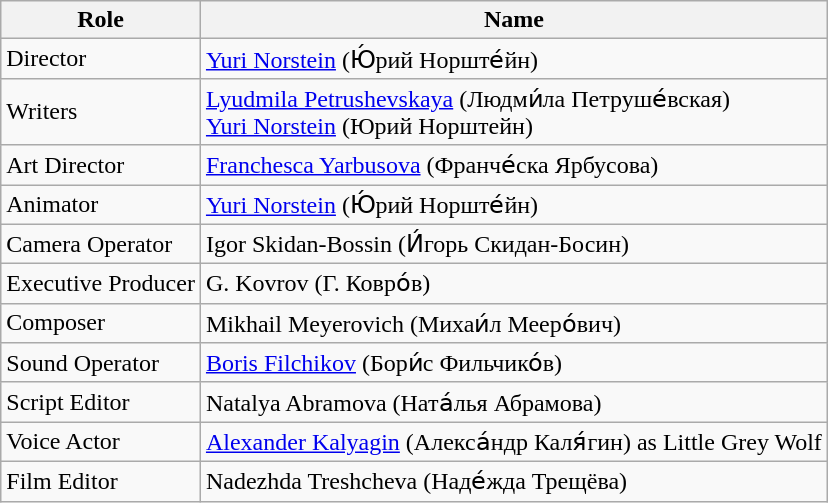<table class="wikitable">
<tr>
<th>Role</th>
<th>Name</th>
</tr>
<tr>
<td>Director</td>
<td><a href='#'>Yuri Norstein</a> (Ю́рий Норште́йн)</td>
</tr>
<tr>
<td>Writers</td>
<td><a href='#'>Lyudmila Petrushevskaya</a> (Людми́ла Петруше́вская)<br><a href='#'>Yuri Norstein</a> (Юрий Норштейн)</td>
</tr>
<tr>
<td>Art Director</td>
<td><a href='#'>Franchesca Yarbusova</a> (Франче́ска Ярбусова)</td>
</tr>
<tr>
<td>Animator</td>
<td><a href='#'>Yuri Norstein</a> (Ю́рий Норште́йн)</td>
</tr>
<tr>
<td>Camera Operator</td>
<td>Igor Skidan-Bossin (И́горь Скидан-Босин)</td>
</tr>
<tr>
<td>Executive Producer</td>
<td>G. Kovrov (Г. Ковро́в)</td>
</tr>
<tr>
<td>Composer</td>
<td>Mikhail Meyerovich (Михаи́л Мееро́вич)</td>
</tr>
<tr>
<td>Sound Operator</td>
<td><a href='#'>Boris Filchikov</a> (Бори́с Фильчико́в)</td>
</tr>
<tr>
<td>Script Editor</td>
<td>Natalya Abramova (Ната́лья Абрамова)</td>
</tr>
<tr>
<td>Voice Actor</td>
<td><a href='#'>Alexander Kalyagin</a> (Алекса́ндр Каля́гин) as Little Grey Wolf</td>
</tr>
<tr>
<td>Film Editor</td>
<td>Nadezhda Treshcheva (Наде́жда Трещёва)</td>
</tr>
</table>
